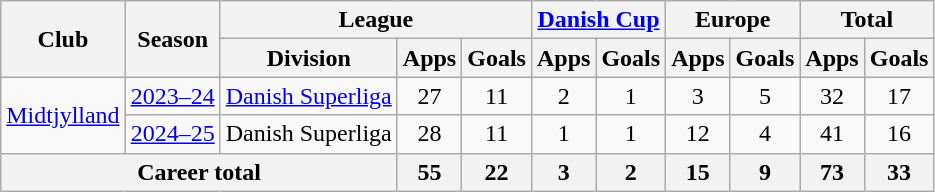<table class="wikitable" style="text-align:center">
<tr>
<th rowspan="2">Club</th>
<th rowspan="2">Season</th>
<th colspan="3">League</th>
<th colspan="2"><a href='#'>Danish Cup</a></th>
<th colspan="2">Europe</th>
<th colspan="2">Total</th>
</tr>
<tr>
<th>Division</th>
<th>Apps</th>
<th>Goals</th>
<th>Apps</th>
<th>Goals</th>
<th>Apps</th>
<th>Goals</th>
<th>Apps</th>
<th>Goals</th>
</tr>
<tr>
<td rowspan="2"><a href='#'>Midtjylland</a></td>
<td><a href='#'>2023–24</a></td>
<td><a href='#'>Danish Superliga</a></td>
<td>27</td>
<td>11</td>
<td>2</td>
<td>1</td>
<td>3</td>
<td>5</td>
<td>32</td>
<td>17</td>
</tr>
<tr>
<td><a href='#'>2024–25</a></td>
<td>Danish Superliga</td>
<td>28</td>
<td>11</td>
<td>1</td>
<td>1</td>
<td>12</td>
<td>4</td>
<td>41</td>
<td>16</td>
</tr>
<tr>
<th colspan="3">Career total</th>
<th>55</th>
<th>22</th>
<th>3</th>
<th>2</th>
<th>15</th>
<th>9</th>
<th>73</th>
<th>33</th>
</tr>
</table>
